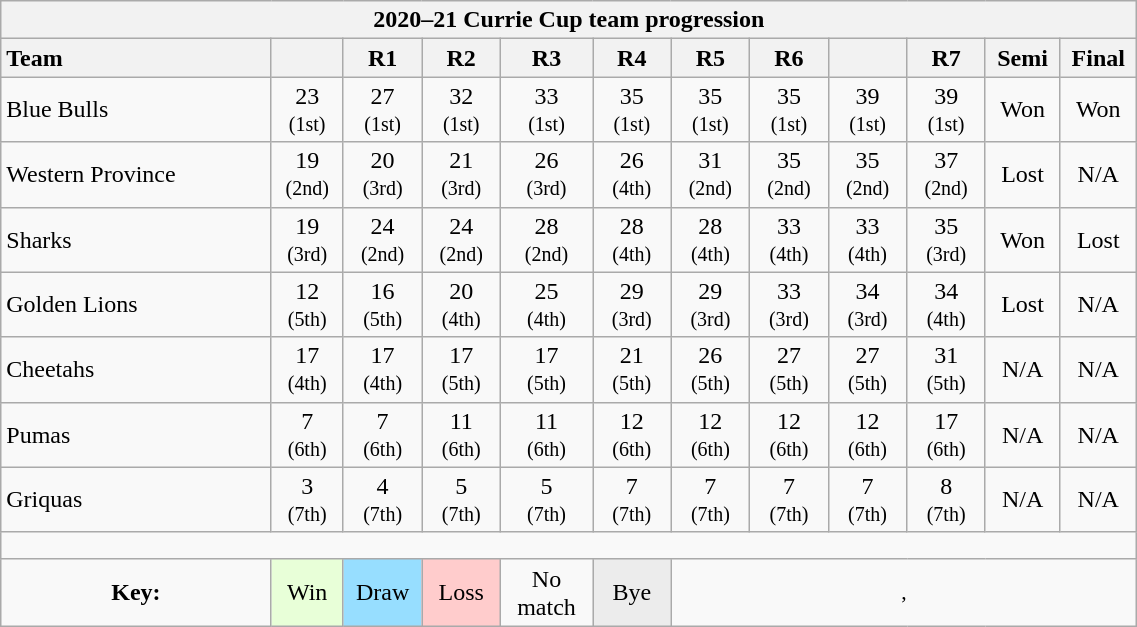<table class="wikitable" style="text-align:center; min-width:60%;">
<tr>
<th colspan="100%" cellpadding="0" cellspacing="0">2020–21 Currie Cup team progression</th>
</tr>
<tr>
<th style="text-align:left; width:8em;">Team</th>
<th style="padding:1px;width:2em;"></th>
<th style="width:2em;">R1</th>
<th style="width:2em;">R2</th>
<th style="width:2em;">R3</th>
<th style="width:2em;">R4</th>
<th style="width:2em;">R5</th>
<th style="width:2em;">R6</th>
<th style="width:2em;"></th>
<th style="width:2em;">R7</th>
<th style="padding:1px;width:2em;">Semi</th>
<th style="padding:1px;width:2em;">Final</th>
</tr>
<tr>
<td style="text-align:left;">Blue Bulls</td>
<td>23 <br> <small>(1st)</small></td>
<td>27 <br> <small>(1st)</small></td>
<td>32 <br> <small>(1st)</small></td>
<td>33 <br> <small>(1st)</small></td>
<td>35 <br> <small>(1st)</small></td>
<td> 35 <br> <small>(1st)</small></td>
<td>35 <br> <small>(1st)</small></td>
<td>39 <br> <small>(1st)</small></td>
<td>39 <br> <small>(1st)</small></td>
<td>Won</td>
<td>Won</td>
</tr>
<tr>
<td style="text-align:left; padding-right:1px;">Western Province</td>
<td>19 <br> <small>(2nd)</small></td>
<td>20 <br> <small>(3rd)</small></td>
<td>21 <br> <small>(3rd)</small></td>
<td>26 <br> <small>(3rd)</small></td>
<td>26 <br> <small>(4th)</small></td>
<td>31 <br> <small>(2nd)</small></td>
<td>35 <br> <small>(2nd)</small></td>
<td> 35 <br><small>(2nd)</small></td>
<td>37 <br> <small>(2nd)</small></td>
<td>Lost</td>
<td>N/A</td>
</tr>
<tr>
<td style="text-align:left;">Sharks</td>
<td>19 <br> <small>(3rd)</small></td>
<td>24 <br> <small>(2nd)</small></td>
<td>24 <br> <small>(2nd)</small></td>
<td>28 <br> <small>(2nd)</small></td>
<td>28 <br> <small>(4th)</small></td>
<td>28 <br> <small>(4th)</small></td>
<td>33 <br> <small>(4th)</small></td>
<td> 33 <br> <small>(4th)</small></td>
<td>35 <br> <small>(3rd)</small></td>
<td>Won</td>
<td>Lost</td>
</tr>
<tr>
<td style="text-align:left;">Golden Lions</td>
<td>12 <br> <small>(5th)</small></td>
<td>16 <br> <small>(5th)</small></td>
<td>20 <br> <small>(4th)</small></td>
<td>25 <br> <small>(4th)</small></td>
<td>29 <br> <small>(3rd)</small></td>
<td> 29 <br> <small>(3rd)</small></td>
<td>33 <br> <small>(3rd)</small></td>
<td>34 <br> <small>(3rd)</small></td>
<td>34 <br> <small>(4th)</small></td>
<td>Lost</td>
<td>N/A</td>
</tr>
<tr>
<td style="text-align:left;">Cheetahs</td>
<td>17 <br> <small>(4th)</small></td>
<td>17 <br> <small>(4th)</small></td>
<td>17 <br> <small>(5th)</small></td>
<td>17 <br> <small>(5th)</small></td>
<td>21 <br> <small>(5th)</small></td>
<td>26 <br> <small>(5th)</small></td>
<td>27 <br> <small>(5th)</small></td>
<td> 27 <br> <small>(5th)</small></td>
<td>31 <br> <small>(5th)</small></td>
<td>N/A</td>
<td>N/A</td>
</tr>
<tr>
<td style="text-align:left;">Pumas</td>
<td>7 <br> <small>(6th)</small></td>
<td>7 <br> <small>(6th)</small></td>
<td>11 <br> <small>(6th)</small></td>
<td>11 <br> <small>(6th)</small></td>
<td>12 <br> <small>(6th)</small></td>
<td>12 <br> <small>(6th)</small></td>
<td>12 <br> <small>(6th)</small></td>
<td> 12 <br> <small>(6th)</small></td>
<td>17 <br> <small>(6th)</small></td>
<td>N/A</td>
<td>N/A</td>
</tr>
<tr>
<td style="text-align:left;">Griquas</td>
<td>3 <br> <small>(7th)</small></td>
<td>4 <br> <small>(7th)</small></td>
<td>5 <br> <small>(7th)</small></td>
<td>5 <br> <small>(7th)</small></td>
<td>7 <br> <small>(7th)</small></td>
<td>7 <br> <small>(7th)</small></td>
<td>7 <br> <small>(7th)</small></td>
<td> 7 <br> <small>(7th)</small></td>
<td>8 <br> <small>(7th)</small></td>
<td>N/A</td>
<td>N/A</td>
</tr>
<tr>
<td colspan="100%" style="text-align:center; height: 10px;"></td>
</tr>
<tr>
<td><strong>Key:</strong></td>
<td style="background:#E8FFD8;">Win</td>
<td style="background:#97DEFF;padding:0;">Draw</td>
<td style="background:#FFCCCC;padding:0;">Loss</td>
<td style="line-height:1.2;padding:3px;">No match</td>
<td style="background:#ECECEC;">Bye</td>
<td colspan="100%" style="font-size:90%;line-height:1.5;padding:3px;">, <br></td>
</tr>
</table>
